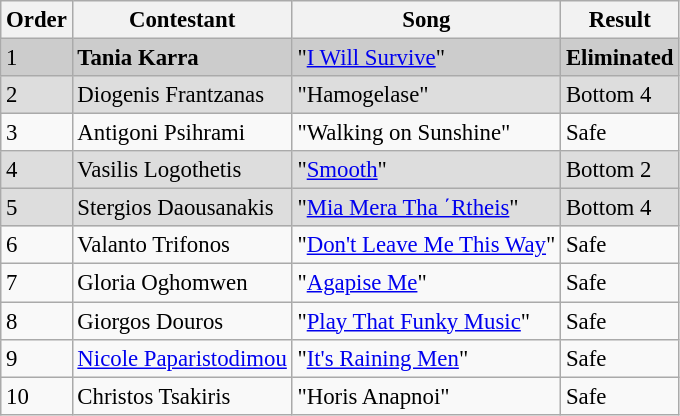<table class="wikitable" style="font-size: 95%;">
<tr>
<th>Order</th>
<th>Contestant</th>
<th>Song</th>
<th>Result</th>
</tr>
<tr style="background:#ccc;">
<td>1</td>
<td><strong>Tania Karra</strong></td>
<td>"<a href='#'>I Will Survive</a>"</td>
<td><strong>Eliminated</strong></td>
</tr>
<tr style="background:#ddd;">
<td>2</td>
<td>Diogenis Frantzanas</td>
<td>"Hamogelase"</td>
<td>Bottom 4</td>
</tr>
<tr>
<td>3</td>
<td>Antigoni Psihrami</td>
<td>"Walking on Sunshine"</td>
<td>Safe</td>
</tr>
<tr style="background:#ddd;">
<td>4</td>
<td>Vasilis Logothetis</td>
<td>"<a href='#'>Smooth</a>"</td>
<td>Bottom 2</td>
</tr>
<tr style="background:#ddd;">
<td>5</td>
<td>Stergios Daousanakis</td>
<td>"<a href='#'>Mia Mera Tha ΄Rtheis</a>"</td>
<td>Bottom 4</td>
</tr>
<tr>
<td>6</td>
<td>Valanto Trifonos</td>
<td>"<a href='#'>Don't Leave Me This Way</a>"</td>
<td>Safe</td>
</tr>
<tr>
<td>7</td>
<td>Gloria Oghomwen</td>
<td>"<a href='#'>Agapise Me</a>"</td>
<td>Safe</td>
</tr>
<tr>
<td>8</td>
<td>Giorgos Douros</td>
<td>"<a href='#'>Play That Funky Music</a>"</td>
<td>Safe</td>
</tr>
<tr>
<td>9</td>
<td><a href='#'>Nicole Paparistodimou</a></td>
<td>"<a href='#'>It's Raining Men</a>"</td>
<td>Safe</td>
</tr>
<tr>
<td>10</td>
<td>Christos Tsakiris</td>
<td>"Horis Anapnoi"</td>
<td>Safe</td>
</tr>
</table>
